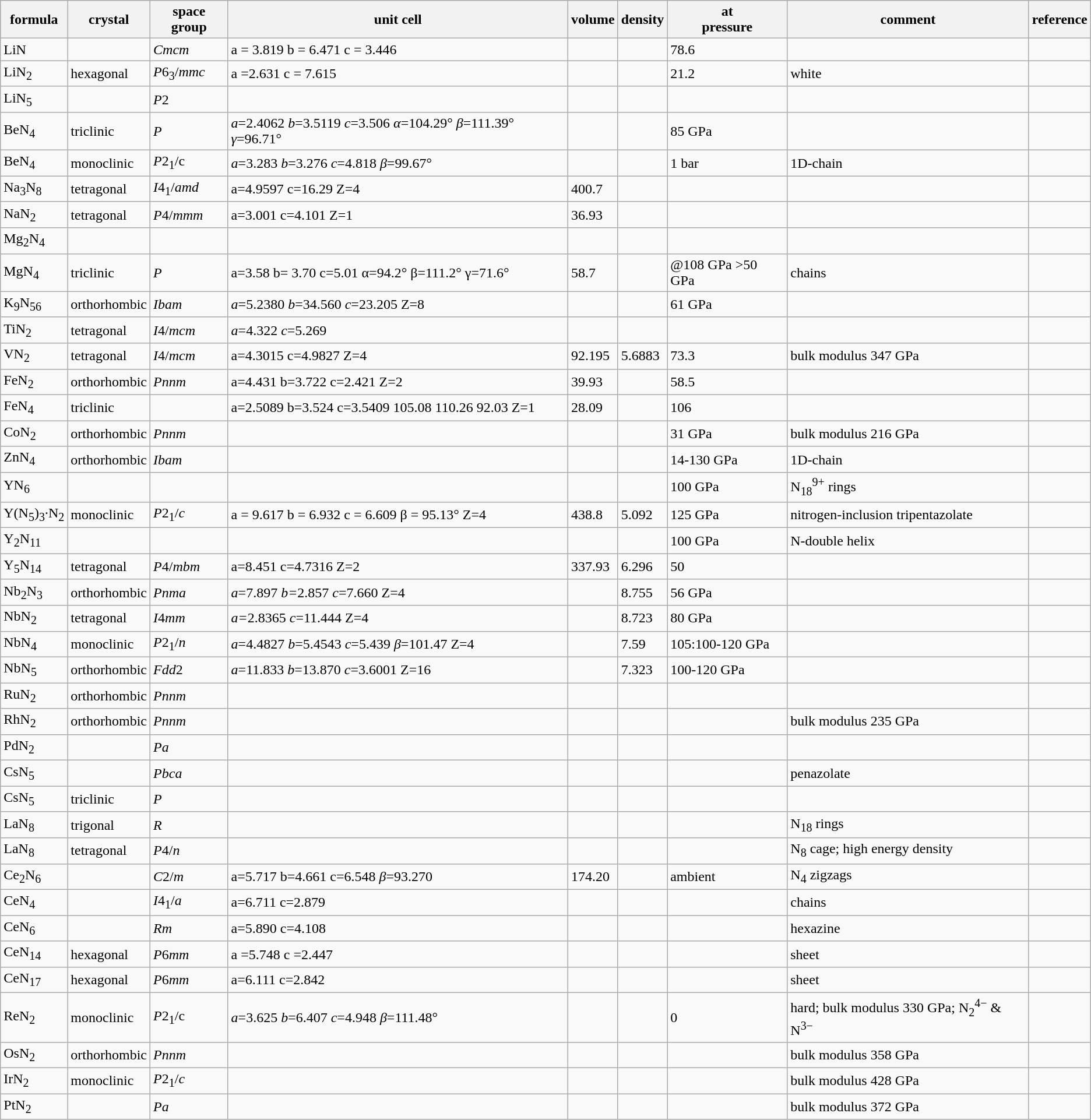<table class="wikitable">
<tr>
<th>formula</th>
<th>crystal</th>
<th>space group</th>
<th>unit cell</th>
<th>volume</th>
<th>density</th>
<th>at<br>pressure</th>
<th>comment</th>
<th>reference</th>
</tr>
<tr>
<td>LiN</td>
<td></td>
<td><em>Cmcm</em></td>
<td>a = 3.819 b = 6.471 c = 3.446</td>
<td></td>
<td></td>
<td>78.6</td>
<td></td>
<td></td>
</tr>
<tr>
<td>LiN<sub>2</sub></td>
<td>hexagonal</td>
<td><em>P</em>6<sub>3</sub>/<em>mmc</em></td>
<td>a =2.631 c = 7.615</td>
<td></td>
<td></td>
<td>21.2</td>
<td>white</td>
<td></td>
</tr>
<tr>
<td>LiN<sub>5</sub></td>
<td></td>
<td><em>P</em>2</td>
<td></td>
<td></td>
<td></td>
<td></td>
<td></td>
<td></td>
</tr>
<tr>
<td>BeN<sub>4</sub></td>
<td>triclinic</td>
<td><em>P</em></td>
<td><em>a</em>=2.4062 <em>b</em>=3.5119 <em>c</em>=3.506 <em>α</em>=104.29° <em>β</em>=111.39° <em>γ</em>=96.71°</td>
<td></td>
<td></td>
<td>85 GPa</td>
<td></td>
<td></td>
</tr>
<tr>
<td>BeN<sub>4</sub></td>
<td>monoclinic</td>
<td><em>P</em>2<sub>1</sub>/c</td>
<td><em>a</em>=3.283 <em>b</em>=3.276 <em>c</em>=4.818 <em>β</em>=99.67°</td>
<td></td>
<td></td>
<td>1 bar</td>
<td>1D-chain</td>
<td></td>
</tr>
<tr>
<td>Na<sub>3</sub>N<sub>8</sub></td>
<td>tetragonal</td>
<td><em>I</em>4<sub>1</sub>/<em>amd</em></td>
<td>a=4.9597 c=16.29 Z=4</td>
<td>400.7</td>
<td></td>
<td></td>
<td></td>
<td></td>
</tr>
<tr>
<td>NaN<sub>2</sub></td>
<td>tetragonal</td>
<td><em>P</em>4/<em>mmm</em></td>
<td>a=3.001 c=4.101 Z=1</td>
<td>36.93</td>
<td></td>
<td></td>
<td></td>
<td></td>
</tr>
<tr>
<td>Mg<sub>2</sub>N<sub>4</sub></td>
<td></td>
<td></td>
<td></td>
<td></td>
<td></td>
<td></td>
<td></td>
<td></td>
</tr>
<tr>
<td>MgN<sub>4</sub></td>
<td>triclinic</td>
<td><em>P</em></td>
<td>a=3.58 b= 3.70 c=5.01 α=94.2° β=111.2° γ=71.6°</td>
<td>58.7</td>
<td></td>
<td>@108 GPa >50 GPa</td>
<td>chains</td>
<td></td>
</tr>
<tr>
<td>K<sub>9</sub>N<sub>56</sub></td>
<td>orthorhombic</td>
<td><em>Ibam</em></td>
<td><em>a</em>=5.2380 <em>b</em>=34.560 <em>c</em>=23.205 Z=8</td>
<td></td>
<td></td>
<td>61 GPa</td>
<td></td>
<td></td>
</tr>
<tr>
<td>TiN<sub>2</sub></td>
<td>tetragonal</td>
<td><em>I</em>4/<em>mcm</em></td>
<td><em>a</em>=4.322 <em>c</em>=5.269</td>
<td></td>
<td></td>
<td></td>
<td></td>
<td></td>
</tr>
<tr>
<td>VN<sub>2</sub></td>
<td>tetragonal</td>
<td><em>I</em>4/<em>mcm</em></td>
<td>a=4.3015 c=4.9827 Z=4</td>
<td>92.195</td>
<td>5.6883</td>
<td>73.3</td>
<td>bulk modulus 347 GPa</td>
<td></td>
</tr>
<tr>
<td>FeN<sub>2</sub></td>
<td>orthorhombic</td>
<td><em>Pnnm</em></td>
<td>a=4.431 b=3.722 c=2.421 Z=2</td>
<td>39.93</td>
<td></td>
<td>58.5</td>
<td></td>
<td></td>
</tr>
<tr>
<td>FeN<sub>4</sub></td>
<td>triclinic</td>
<td></td>
<td>a=2.5089 b=3.524 c=3.5409 105.08 110.26 92.03 Z=1</td>
<td>28.09</td>
<td></td>
<td>106</td>
<td></td>
<td></td>
</tr>
<tr>
<td>CoN<sub>2</sub></td>
<td>orthorhombic</td>
<td><em>Pnnm</em></td>
<td></td>
<td></td>
<td></td>
<td>31 GPa</td>
<td>bulk modulus 216 GPa</td>
<td></td>
</tr>
<tr>
<td>ZnN<sub>4</sub></td>
<td>orthorhombic</td>
<td><em>Ibam</em></td>
<td></td>
<td></td>
<td></td>
<td>14-130 GPa</td>
<td>1D-chain</td>
<td></td>
</tr>
<tr>
<td>YN<sub>6</sub></td>
<td></td>
<td></td>
<td></td>
<td></td>
<td></td>
<td>100 GPa</td>
<td>N<sub>18</sub><sup>9+</sup> rings</td>
<td></td>
</tr>
<tr>
<td>Y(N<sub>5</sub>)<sub>3</sub>·N<sub>2</sub></td>
<td>monoclinic</td>
<td><em>P</em>2<sub>1</sub>/<em>c</em></td>
<td>a = 9.617 b = 6.932 c = 6.609 β = 95.13° Z=4</td>
<td>438.8</td>
<td>5.092</td>
<td>125 GPa</td>
<td>nitrogen-inclusion tripentazolate</td>
<td></td>
</tr>
<tr>
<td>Y<sub>2</sub>N<sub>11</sub></td>
<td></td>
<td></td>
<td></td>
<td></td>
<td></td>
<td>100 GPa</td>
<td>N-double helix</td>
<td></td>
</tr>
<tr>
<td>Y<sub>5</sub>N<sub>14</sub></td>
<td>tetragonal</td>
<td><em>P</em>4/<em>mbm</em></td>
<td>a=8.451 c=4.7316 Z=2</td>
<td>337.93</td>
<td>6.296</td>
<td>50</td>
<td></td>
<td></td>
</tr>
<tr>
<td>Nb<sub>2</sub>N<sub>3</sub></td>
<td>orthorhombic</td>
<td><em>Pnma</em></td>
<td><em>a</em>=7.897 <em>b=</em>2.857 <em>c</em>=7.660 Z=4</td>
<td></td>
<td>8.755</td>
<td>56 GPa</td>
<td></td>
<td></td>
</tr>
<tr>
<td>NbN<sub>2</sub></td>
<td>tetragonal</td>
<td><em>I</em>4<em>mm</em></td>
<td><em>a=</em>2.8365 <em>c</em>=11.444 Z=4</td>
<td></td>
<td>8.723</td>
<td>80 GPa</td>
<td></td>
<td></td>
</tr>
<tr>
<td>NbN<sub>4</sub></td>
<td>monoclinic</td>
<td><em>P</em>2<sub>1</sub>/<em>n</em></td>
<td><em>a</em>=4.4827 <em>b</em>=5.4543 <em>c</em>=5.439 <em>β</em>=101.47 Z=4</td>
<td></td>
<td>7.59</td>
<td>105:100-120 GPa</td>
<td></td>
<td></td>
</tr>
<tr>
<td>NbN<sub>5</sub></td>
<td>orthorhombic</td>
<td><em>Fdd</em>2</td>
<td><em>a</em>=11.833 <em>b</em>=13.870 <em>c</em>=3.6001 Z=16</td>
<td></td>
<td>7.323</td>
<td>100-120 GPa</td>
<td></td>
<td></td>
</tr>
<tr>
<td>RuN<sub>2</sub></td>
<td>orthorhombic</td>
<td><em>Pnnm</em></td>
<td></td>
<td></td>
<td></td>
<td></td>
<td></td>
<td></td>
</tr>
<tr>
<td>RhN<sub>2</sub></td>
<td>orthorhombic</td>
<td><em>Pnnm</em></td>
<td></td>
<td></td>
<td></td>
<td></td>
<td>bulk modulus 235 GPa</td>
<td></td>
</tr>
<tr>
<td>PdN<sub>2</sub></td>
<td></td>
<td><em>Pa</em></td>
<td></td>
<td></td>
<td></td>
<td></td>
<td></td>
<td></td>
</tr>
<tr>
<td>CsN<sub>5</sub></td>
<td></td>
<td><em>Pbca</em></td>
<td></td>
<td></td>
<td></td>
<td></td>
<td>penazolate</td>
<td></td>
</tr>
<tr>
<td>CsN<sub>5</sub></td>
<td>triclinic</td>
<td><em>P</em></td>
<td></td>
<td></td>
<td></td>
<td></td>
<td></td>
<td></td>
</tr>
<tr>
<td>LaN<sub>8</sub></td>
<td>trigonal</td>
<td><em>R</em></td>
<td></td>
<td></td>
<td></td>
<td></td>
<td>N<sub>18</sub> rings</td>
<td></td>
</tr>
<tr>
<td>LaN<sub>8</sub></td>
<td>tetragonal</td>
<td><em>P</em>4/<em>n</em></td>
<td></td>
<td></td>
<td></td>
<td></td>
<td>N<sub>8</sub> cage; high energy density</td>
<td></td>
</tr>
<tr>
<td>Ce<sub>2</sub>N<sub>6</sub></td>
<td></td>
<td><em>C</em>2/<em>m</em></td>
<td>a=5.717 b=4.661 c=6.548 <em>β</em>=93.270</td>
<td>174.20</td>
<td></td>
<td>ambient</td>
<td>N<sub>4</sub> zigzags</td>
<td></td>
</tr>
<tr>
<td>CeN<sub>4</sub></td>
<td></td>
<td><em>I</em>4<sub>1</sub>/<em>a</em></td>
<td>a=6.711 c=2.879</td>
<td></td>
<td></td>
<td></td>
<td>chains</td>
<td></td>
</tr>
<tr>
<td>CeN<sub>6</sub></td>
<td></td>
<td><em>R</em><em>m</em></td>
<td>a=5.890 c=4.108</td>
<td></td>
<td></td>
<td></td>
<td>hexazine</td>
<td></td>
</tr>
<tr>
<td>CeN<sub>14</sub></td>
<td>hexagonal</td>
<td><em>P</em>6<em>mm</em></td>
<td>a =5.748 c =2.447</td>
<td></td>
<td></td>
<td></td>
<td>sheet</td>
<td></td>
</tr>
<tr>
<td>CeN<sub>17</sub></td>
<td>hexagonal</td>
<td><em>P</em>6<em>mm</em></td>
<td>a=6.111 c=2.842</td>
<td></td>
<td></td>
<td></td>
<td>sheet</td>
<td></td>
</tr>
<tr>
<td>ReN<sub>2</sub></td>
<td>monoclinic</td>
<td><em>P</em>2<sub>1</sub>/c</td>
<td><em>a</em>=3.625 <em>b</em>=6.407 <em>c</em>=4.948 <em>β</em>=111.48°</td>
<td></td>
<td></td>
<td>0</td>
<td>hard; bulk modulus 330 GPa; N<sub>2</sub><sup>4−</sup> & N<sup>3−</sup></td>
<td></td>
</tr>
<tr>
<td>OsN<sub>2</sub></td>
<td>orthorhombic</td>
<td><em>Pnnm</em></td>
<td></td>
<td></td>
<td></td>
<td></td>
<td>bulk modulus 358 GPa</td>
<td></td>
</tr>
<tr>
<td>IrN<sub>2</sub></td>
<td>monoclinic</td>
<td><em>P</em>2<sub>1</sub>/<em>c</em></td>
<td></td>
<td></td>
<td></td>
<td></td>
<td>bulk modulus 428 GPa</td>
<td></td>
</tr>
<tr>
<td>PtN<sub>2</sub></td>
<td></td>
<td><em>Pa</em></td>
<td></td>
<td></td>
<td></td>
<td></td>
<td>bulk modulus 372 GPa</td>
<td></td>
</tr>
</table>
